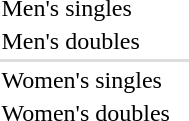<table>
<tr>
<td>Men's singles</td>
<td></td>
<td></td>
<td></td>
</tr>
<tr>
<td>Men's doubles</td>
<td></td>
<td></td>
<td></td>
</tr>
<tr bgcolor=#DDDDDD>
<td colspan=7></td>
</tr>
<tr>
<td>Women's singles</td>
<td></td>
<td></td>
<td></td>
</tr>
<tr>
<td>Women's doubles</td>
<td></td>
<td></td>
<td></td>
</tr>
</table>
